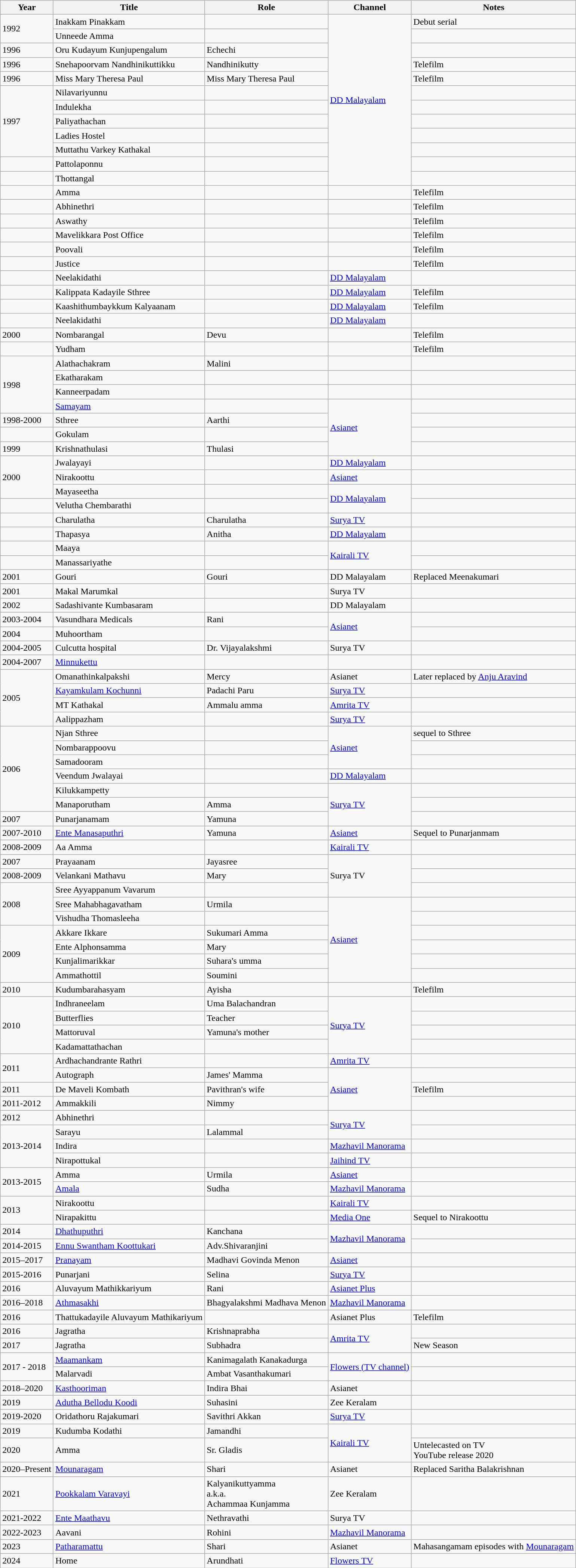<table class="wikitable sortable">
<tr>
<th>Year</th>
<th>Title</th>
<th>Role</th>
<th>Channel</th>
<th>Notes</th>
</tr>
<tr>
<td rowspan=2>1992</td>
<td>Inakkam Pinakkam</td>
<td></td>
<td rowspan=12><a href='#'>DD Malayalam</a></td>
<td>Debut serial</td>
</tr>
<tr>
<td>Unneede Amma</td>
<td></td>
<td></td>
</tr>
<tr>
<td>1996</td>
<td>Oru Kudayum Kunjupengalum</td>
<td>Echechi</td>
<td></td>
</tr>
<tr>
<td>1996</td>
<td>Snehapoorvam Nandhinikuttikku</td>
<td>Nandhinikutty</td>
<td>Telefilm</td>
</tr>
<tr>
<td>1996</td>
<td>Miss Mary Theresa Paul</td>
<td>Miss Mary Theresa Paul</td>
<td>Telefilm</td>
</tr>
<tr>
<td rowspan=5>1997</td>
<td>Nilavariyunnu</td>
<td></td>
<td></td>
</tr>
<tr>
<td>Indulekha</td>
<td></td>
<td></td>
</tr>
<tr>
<td>Paliyathachan</td>
<td></td>
<td></td>
</tr>
<tr>
<td>Ladies Hostel</td>
<td></td>
<td></td>
</tr>
<tr>
<td>Muttathu Varkey Kathakal</td>
<td></td>
<td></td>
</tr>
<tr>
<td></td>
<td>Pattolaponnu</td>
<td></td>
<td></td>
</tr>
<tr>
<td></td>
<td>Thottangal</td>
<td></td>
<td></td>
</tr>
<tr>
<td></td>
<td>Amma</td>
<td></td>
<td></td>
<td>Telefilm</td>
</tr>
<tr>
<td></td>
<td>Abhinethri</td>
<td></td>
<td></td>
<td>Telefilm</td>
</tr>
<tr>
<td></td>
<td>Aswathy</td>
<td></td>
<td></td>
<td>Telefilm</td>
</tr>
<tr>
<td></td>
<td>Mavelikkara Post Office</td>
<td></td>
<td></td>
<td>Telefilm</td>
</tr>
<tr>
<td></td>
<td>Poovali</td>
<td></td>
<td></td>
<td>Telefilm</td>
</tr>
<tr>
<td></td>
<td>Justice</td>
<td></td>
<td></td>
<td>Telefilm</td>
</tr>
<tr>
<td></td>
<td>Neelakidathi</td>
<td></td>
<td><a href='#'>DD Malayalam</a></td>
<td></td>
</tr>
<tr>
<td></td>
<td>Kalippata Kadayile Sthree</td>
<td></td>
<td><a href='#'>DD Malayalam</a></td>
<td>Telefilm</td>
</tr>
<tr>
<td></td>
<td>Kaashithumbaykkum Kalyaanam</td>
<td></td>
<td><a href='#'>DD Malayalam</a></td>
<td>Telefilm</td>
</tr>
<tr>
<td></td>
<td>Neelakidathi</td>
<td></td>
<td><a href='#'>DD Malayalam</a></td>
<td></td>
</tr>
<tr>
<td>2000</td>
<td>Nombarangal</td>
<td>Devu</td>
<td></td>
<td>Telefilm</td>
</tr>
<tr>
<td></td>
<td>Yudham</td>
<td></td>
<td></td>
<td>Telefilm</td>
</tr>
<tr>
<td rowspan=4>1998</td>
<td>Alathachakram</td>
<td>Malini</td>
<td></td>
<td></td>
</tr>
<tr>
<td>Ekatharakam</td>
<td></td>
<td></td>
<td></td>
</tr>
<tr>
<td>Kanneerpadam</td>
<td></td>
<td></td>
<td></td>
</tr>
<tr>
<td><a href='#'>Samayam</a></td>
<td></td>
<td rowspan=4><a href='#'>Asianet</a></td>
<td></td>
</tr>
<tr>
<td>1998-2000</td>
<td>Sthree</td>
<td>Aarthi</td>
<td></td>
</tr>
<tr>
<td></td>
<td>Gokulam</td>
<td></td>
<td></td>
</tr>
<tr>
<td>1999</td>
<td>Krishnathulasi</td>
<td>Thulasi</td>
<td></td>
</tr>
<tr>
<td rowspan=3>2000</td>
<td>Jwalayayi</td>
<td></td>
<td><a href='#'>DD Malayalam</a></td>
<td></td>
</tr>
<tr>
<td>Nirakoottu</td>
<td></td>
<td><a href='#'>Asianet</a></td>
<td></td>
</tr>
<tr>
<td>Mayaseetha</td>
<td></td>
<td rowspan=2><a href='#'>DD Malayalam</a></td>
<td></td>
</tr>
<tr>
<td></td>
<td>Velutha Chembarathi</td>
<td></td>
<td></td>
</tr>
<tr>
<td></td>
<td>Charulatha</td>
<td>Charulatha</td>
<td><a href='#'>Surya TV</a></td>
<td></td>
</tr>
<tr>
<td></td>
<td>Thapasya</td>
<td>Anitha</td>
<td><a href='#'>DD Malayalam</a></td>
<td></td>
</tr>
<tr>
<td></td>
<td>Maaya</td>
<td></td>
<td rowspan=2><a href='#'>Kairali TV</a></td>
<td></td>
</tr>
<tr>
<td></td>
<td>Manassariyathe</td>
<td></td>
<td></td>
</tr>
<tr>
<td>2001</td>
<td>Gouri</td>
<td>Gouri</td>
<td>DD Malayalam</td>
<td>Replaced Meenakumari</td>
</tr>
<tr>
<td>2001</td>
<td>Makal Marumkal</td>
<td></td>
<td>Surya TV</td>
<td></td>
</tr>
<tr>
<td>2002</td>
<td>Sadashivante Kumbasaram</td>
<td></td>
<td>DD Malayalam</td>
<td></td>
</tr>
<tr>
<td>2003-2004</td>
<td>Vasundhara Medicals</td>
<td>Rani</td>
<td rowspan=2><a href='#'>Asianet</a></td>
<td></td>
</tr>
<tr>
<td>2004</td>
<td>Muhoortham</td>
<td></td>
<td></td>
</tr>
<tr>
<td>2004-2005</td>
<td>Culcutta hospital</td>
<td>Dr. Vijayalakshmi</td>
<td>Surya TV</td>
<td></td>
</tr>
<tr>
<td>2004-2007</td>
<td><a href='#'>Minnukettu</a></td>
<td></td>
<td></td>
</tr>
<tr>
<td rowspan=4>2005</td>
<td>Omanathinkalpakshi</td>
<td>Mercy</td>
<td>Asianet</td>
<td>Later replaced by <a href='#'>Anju Aravind</a></td>
</tr>
<tr>
<td><a href='#'>Kayamkulam Kochunni</a></td>
<td>Padachi Paru</td>
<td><a href='#'>Surya TV</a></td>
<td></td>
</tr>
<tr>
<td>MT Kathakal</td>
<td>Ammalu amma</td>
<td><a href='#'>Amrita TV</a></td>
<td></td>
</tr>
<tr>
<td>Aalippazham</td>
<td></td>
<td><a href='#'>Surya TV</a></td>
<td></td>
</tr>
<tr>
<td rowspan=6>2006</td>
<td>Njan Sthree</td>
<td></td>
<td rowspan=3><a href='#'>Asianet</a></td>
<td>sequel to Sthree</td>
</tr>
<tr>
<td>Nombarappoovu</td>
<td></td>
<td></td>
</tr>
<tr>
<td>Samadooram</td>
<td></td>
<td></td>
</tr>
<tr>
<td>Veendum Jwalayai</td>
<td></td>
<td><a href='#'>DD Malayalam</a></td>
<td></td>
</tr>
<tr>
<td>Kilukkampetty</td>
<td></td>
<td rowspan=3><a href='#'>Surya TV</a></td>
<td></td>
</tr>
<tr>
<td>Manaporutham</td>
<td>Amma</td>
<td></td>
</tr>
<tr>
<td>2007</td>
<td>Punarjanamam</td>
<td>Yamuna</td>
<td></td>
</tr>
<tr>
<td>2007-2010</td>
<td><a href='#'>Ente Manasaputhri</a></td>
<td>Yamuna</td>
<td><a href='#'>Asianet</a></td>
<td>Sequel to Punarjanmam</td>
</tr>
<tr>
<td>2008-2009</td>
<td>Aa Amma</td>
<td></td>
<td><a href='#'>Kairali TV</a></td>
<td></td>
</tr>
<tr>
<td>2007</td>
<td>Prayaanam</td>
<td>Jayasree</td>
<td rowspan=3>Surya TV</td>
<td></td>
</tr>
<tr>
<td>2008-2009</td>
<td>Velankani Mathavu</td>
<td>Mary</td>
<td></td>
</tr>
<tr>
<td Rowspan=3>2008</td>
<td>Sree Ayyappanum Vavarum</td>
<td></td>
<td></td>
</tr>
<tr>
<td>Sree Mahabhagavatham</td>
<td>Urmila</td>
<td rowspan=6><a href='#'>Asianet</a></td>
<td></td>
</tr>
<tr>
<td>Vishudha Thomasleeha</td>
<td></td>
<td></td>
</tr>
<tr>
<td rowspan=4>2009</td>
<td>Akkare Ikkare</td>
<td>Sukumari Amma</td>
<td></td>
</tr>
<tr>
<td>Ente Alphonsamma</td>
<td>Mary</td>
<td></td>
</tr>
<tr>
<td>Kunjalimarikkar</td>
<td>Suhara's umma</td>
<td></td>
</tr>
<tr>
<td>Ammathottil</td>
<td>Soumini</td>
<td></td>
</tr>
<tr>
<td>2010</td>
<td>Kudumbarahasyam</td>
<td>Ayisha</td>
<td></td>
<td>Telefilm</td>
</tr>
<tr>
<td rowspan=4>2010</td>
<td>Indhraneelam</td>
<td>Uma Balachandran</td>
<td rowspan=4><a href='#'>Surya TV</a></td>
<td></td>
</tr>
<tr>
<td>Butterflies</td>
<td>Teacher</td>
<td></td>
</tr>
<tr>
<td>Mattoruval</td>
<td>Yamuna's mother</td>
<td></td>
</tr>
<tr>
<td>Kadamattathachan</td>
<td></td>
<td></td>
</tr>
<tr>
<td rowspan=2>2011</td>
<td>Ardhachandrante Rathri</td>
<td></td>
<td><a href='#'>Amrita TV</a></td>
<td></td>
</tr>
<tr>
<td>Autograph</td>
<td>James' Mamma</td>
<td rowspan=3><a href='#'>Asianet</a></td>
<td></td>
</tr>
<tr>
<td>2011</td>
<td>De Maveli Kombath</td>
<td>Pavithran's wife</td>
<td>Telefilm</td>
</tr>
<tr>
<td rowspan=1>2011-2012</td>
<td>Ammakkili</td>
<td>Nimmy</td>
<td></td>
</tr>
<tr>
<td rowspan=1>2012</td>
<td>Abhinethri</td>
<td></td>
<td Rowspan=2><a href='#'>Surya TV</a></td>
<td></td>
</tr>
<tr>
<td rowspan=3>2013-2014</td>
<td>Sarayu</td>
<td>Lalammal</td>
<td></td>
</tr>
<tr>
<td>Indira</td>
<td></td>
<td><a href='#'>Mazhavil Manorama</a></td>
<td></td>
</tr>
<tr>
<td>Nirapottukal</td>
<td></td>
<td><a href='#'>Jaihind TV</a></td>
<td></td>
</tr>
<tr>
<td rowspan=2>2013-2015</td>
<td>Amma</td>
<td>Urmila</td>
<td><a href='#'>Asianet</a></td>
<td></td>
</tr>
<tr>
<td><a href='#'>Amala</a></td>
<td>Sudha</td>
<td><a href='#'>Mazhavil Manorama</a></td>
<td></td>
</tr>
<tr>
<td Rowspan=2>2013</td>
<td>Nirakoottu</td>
<td></td>
<td><a href='#'>Kairali TV</a></td>
<td></td>
</tr>
<tr>
<td>Nirapakittu</td>
<td></td>
<td><a href='#'>Media One</a></td>
<td>Sequel to Nirakoottu</td>
</tr>
<tr>
<td>2014</td>
<td><a href='#'>Dhathuputhri</a></td>
<td>Kanchana</td>
<td rowspan=2><a href='#'>Mazhavil Manorama</a></td>
<td></td>
</tr>
<tr>
<td>2014-2015</td>
<td><a href='#'>Ennu Swantham Koottukari</a></td>
<td>Adv.Shivaranjini</td>
<td></td>
</tr>
<tr>
<td>2015–2017</td>
<td><a href='#'>Pranayam</a></td>
<td>Madhavi Govinda Menon</td>
<td><a href='#'>Asianet</a></td>
<td></td>
</tr>
<tr>
<td>2015-2016</td>
<td>Punarjani</td>
<td>Selina</td>
<td><a href='#'>Surya TV</a></td>
<td></td>
</tr>
<tr>
<td>2016</td>
<td>Aluvayum Mathikkariyum</td>
<td>Rani</td>
<td><a href='#'>Asianet Plus</a></td>
<td></td>
</tr>
<tr>
<td>2016–2018</td>
<td><a href='#'>Athmasakhi</a></td>
<td>Bhagyalakshmi Madhava Menon</td>
<td><a href='#'>Mazhavil Manorama</a></td>
<td></td>
</tr>
<tr>
<td>2016</td>
<td>Thattukadayile Aluvayum Mathikariyum</td>
<td></td>
<td>Asianet Plus</td>
<td>Telefilm</td>
</tr>
<tr>
<td>2016</td>
<td>Jagratha</td>
<td>Krishnaprabha</td>
<td rowspan=2><a href='#'>Amrita TV</a></td>
<td></td>
</tr>
<tr>
<td>2017</td>
<td>Jagratha</td>
<td>Subhadra</td>
<td>New Season</td>
</tr>
<tr>
<td rowspan=2>2017 - 2018</td>
<td><a href='#'>Maamankam</a></td>
<td>Kanimagalath Kanakadurga</td>
<td rowspan=2><a href='#'>Flowers (TV channel)</a></td>
<td></td>
</tr>
<tr>
<td>Malarvadi</td>
<td>Ambat Vasanthakumari</td>
<td></td>
</tr>
<tr>
<td>2018–2020</td>
<td><a href='#'>Kasthooriman</a></td>
<td>Indira Bhai</td>
<td>Asianet</td>
<td></td>
</tr>
<tr>
<td>2019</td>
<td><a href='#'>Adutha Bellodu Koodi</a></td>
<td>Suhasini</td>
<td>Zee Keralam</td>
<td></td>
</tr>
<tr>
<td>2019-2020</td>
<td>Oridathoru Rajakumari</td>
<td>Savithri Akkan</td>
<td><a href='#'>Surya TV</a></td>
<td></td>
</tr>
<tr>
<td>2019</td>
<td>Kudumba Kodathi</td>
<td>Jamandhi</td>
<td rowspan=2><a href='#'>Kairali TV</a></td>
<td></td>
</tr>
<tr>
<td>2020</td>
<td>Amma</td>
<td>Sr. Gladis</td>
<td>Untelecasted on TV <br>YouTube release 2020</td>
</tr>
<tr>
<td>2020–Present</td>
<td><a href='#'>Mounaragam</a></td>
<td>Shari</td>
<td>Asianet</td>
<td>Replaced Saritha Balakrishnan</td>
</tr>
<tr>
<td>2021</td>
<td><a href='#'>Pookkalam Varavayi</a></td>
<td>Kalyanikuttyamma<br>a.k.a.<br>Achammaa Kunjamma</td>
<td>Zee Keralam</td>
<td></td>
</tr>
<tr>
<td>2021-2022</td>
<td><a href='#'>Ente Maathavu</a></td>
<td>Nethravathi</td>
<td>Surya TV</td>
<td></td>
</tr>
<tr>
<td>2022-2023</td>
<td>Aavani</td>
<td>Rohini</td>
<td><a href='#'>Mazhavil Manorama</a></td>
<td></td>
</tr>
<tr>
<td>2023</td>
<td><a href='#'>Patharamattu</a></td>
<td>Shari</td>
<td>Asianet</td>
<td>Mahasangamam episodes with <a href='#'>Mounaragam</a></td>
</tr>
<tr>
<td>2024</td>
<td>Home</td>
<td>Arundhati</td>
<td><a href='#'>Flowers TV</a></td>
<td></td>
</tr>
</table>
